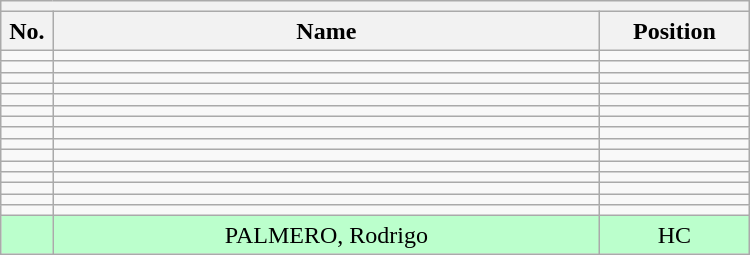<table class="wikitable mw-collapsible mw-collapsed" style="text-align:center; width:500px; border:none">
<tr>
<th style="text-align:left" colspan="3"></th>
</tr>
<tr>
<th style="width:7%">No.</th>
<th>Name</th>
<th style="width:20%">Position</th>
</tr>
<tr>
<td></td>
<td></td>
<td></td>
</tr>
<tr>
<td></td>
<td></td>
<td></td>
</tr>
<tr>
<td></td>
<td></td>
<td></td>
</tr>
<tr>
<td></td>
<td></td>
<td></td>
</tr>
<tr>
<td></td>
<td></td>
<td></td>
</tr>
<tr>
<td></td>
<td></td>
<td></td>
</tr>
<tr>
<td></td>
<td></td>
<td></td>
</tr>
<tr>
<td></td>
<td></td>
<td></td>
</tr>
<tr>
<td></td>
<td></td>
<td></td>
</tr>
<tr>
<td></td>
<td></td>
<td></td>
</tr>
<tr>
<td></td>
<td></td>
<td></td>
</tr>
<tr>
<td></td>
<td></td>
<td></td>
</tr>
<tr>
<td></td>
<td></td>
<td></td>
</tr>
<tr>
<td></td>
<td></td>
<td></td>
</tr>
<tr>
<td></td>
<td></td>
<td></td>
</tr>
<tr bgcolor=#BBFFCC>
<td></td>
<td>PALMERO, Rodrigo</td>
<td>HC</td>
</tr>
</table>
